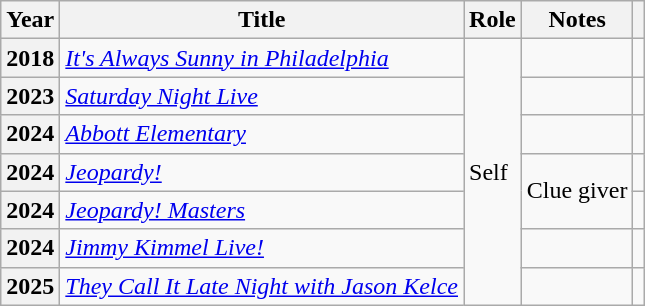<table class="wikitable plainrowheaders">
<tr>
<th>Year</th>
<th>Title</th>
<th>Role</th>
<th>Notes</th>
<th></th>
</tr>
<tr>
<th scope="row">2018</th>
<td><em><a href='#'>It's Always Sunny in Philadelphia</a></em></td>
<td rowspan="7">Self</td>
<td></td>
<td></td>
</tr>
<tr>
<th scope="row">2023</th>
<td><em><a href='#'>Saturday Night Live</a></em></td>
<td></td>
<td></td>
</tr>
<tr>
<th scope="row">2024</th>
<td><em><a href='#'>Abbott Elementary</a></em></td>
<td></td>
<td></td>
</tr>
<tr>
<th scope="row">2024</th>
<td><em><a href='#'>Jeopardy!</a></em></td>
<td rowspan="2">Clue giver</td>
<td></td>
</tr>
<tr>
<th scope="row">2024</th>
<td><em><a href='#'>Jeopardy! Masters</a></em></td>
<td></td>
</tr>
<tr>
<th scope="row">2024</th>
<td><em><a href='#'>Jimmy Kimmel Live!</a></em></td>
<td></td>
<td></td>
</tr>
<tr>
<th scope="row">2025</th>
<td><em><a href='#'>They Call It Late Night with Jason Kelce</a></em></td>
<td></td>
<td></td>
</tr>
</table>
